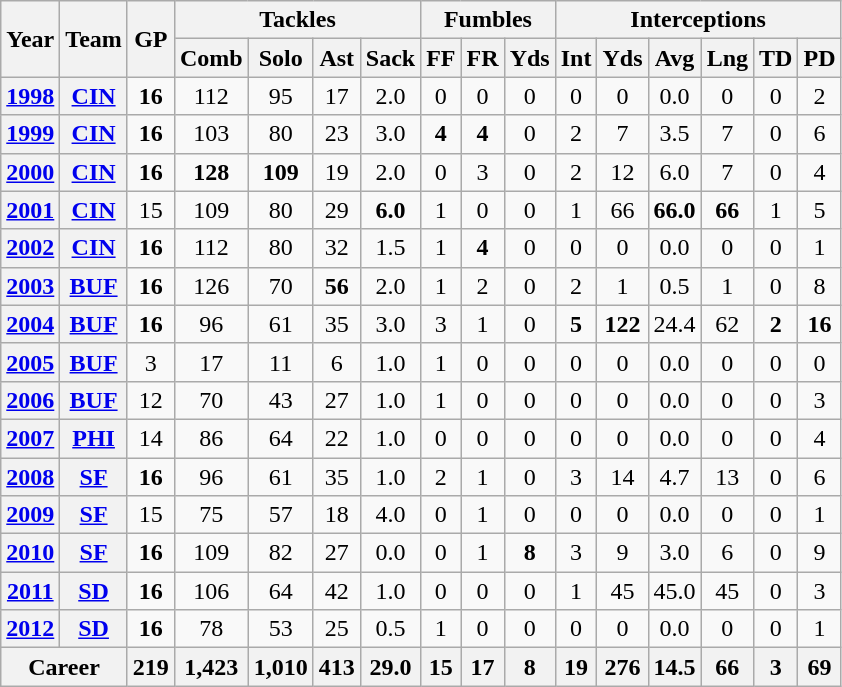<table class="wikitable" style="text-align:center">
<tr>
<th rowspan="2">Year</th>
<th rowspan="2">Team</th>
<th rowspan="2">GP</th>
<th colspan="4">Tackles</th>
<th colspan="3">Fumbles</th>
<th colspan="6">Interceptions</th>
</tr>
<tr>
<th>Comb</th>
<th>Solo</th>
<th>Ast</th>
<th>Sack</th>
<th>FF</th>
<th>FR</th>
<th>Yds</th>
<th>Int</th>
<th>Yds</th>
<th>Avg</th>
<th>Lng</th>
<th>TD</th>
<th>PD</th>
</tr>
<tr>
<th><a href='#'>1998</a></th>
<th><a href='#'>CIN</a></th>
<td><strong>16</strong></td>
<td>112</td>
<td>95</td>
<td>17</td>
<td>2.0</td>
<td>0</td>
<td>0</td>
<td>0</td>
<td>0</td>
<td>0</td>
<td>0.0</td>
<td>0</td>
<td>0</td>
<td>2</td>
</tr>
<tr>
<th><a href='#'>1999</a></th>
<th><a href='#'>CIN</a></th>
<td><strong>16</strong></td>
<td>103</td>
<td>80</td>
<td>23</td>
<td>3.0</td>
<td><strong>4</strong></td>
<td><strong>4</strong></td>
<td>0</td>
<td>2</td>
<td>7</td>
<td>3.5</td>
<td>7</td>
<td>0</td>
<td>6</td>
</tr>
<tr>
<th><a href='#'>2000</a></th>
<th><a href='#'>CIN</a></th>
<td><strong>16</strong></td>
<td><strong>128</strong></td>
<td><strong>109</strong></td>
<td>19</td>
<td>2.0</td>
<td>0</td>
<td>3</td>
<td>0</td>
<td>2</td>
<td>12</td>
<td>6.0</td>
<td>7</td>
<td>0</td>
<td>4</td>
</tr>
<tr>
<th><a href='#'>2001</a></th>
<th><a href='#'>CIN</a></th>
<td>15</td>
<td>109</td>
<td>80</td>
<td>29</td>
<td><strong>6.0</strong></td>
<td>1</td>
<td>0</td>
<td>0</td>
<td>1</td>
<td>66</td>
<td><strong>66.0</strong></td>
<td><strong>66</strong></td>
<td>1</td>
<td>5</td>
</tr>
<tr>
<th><a href='#'>2002</a></th>
<th><a href='#'>CIN</a></th>
<td><strong>16</strong></td>
<td>112</td>
<td>80</td>
<td>32</td>
<td>1.5</td>
<td>1</td>
<td><strong>4</strong></td>
<td>0</td>
<td>0</td>
<td>0</td>
<td>0.0</td>
<td>0</td>
<td>0</td>
<td>1</td>
</tr>
<tr>
<th><a href='#'>2003</a></th>
<th><a href='#'>BUF</a></th>
<td><strong>16</strong></td>
<td>126</td>
<td>70</td>
<td><strong>56</strong></td>
<td>2.0</td>
<td>1</td>
<td>2</td>
<td>0</td>
<td>2</td>
<td>1</td>
<td>0.5</td>
<td>1</td>
<td>0</td>
<td>8</td>
</tr>
<tr>
<th><a href='#'>2004</a></th>
<th><a href='#'>BUF</a></th>
<td><strong>16</strong></td>
<td>96</td>
<td>61</td>
<td>35</td>
<td>3.0</td>
<td>3</td>
<td>1</td>
<td>0</td>
<td><strong>5</strong></td>
<td><strong>122</strong></td>
<td>24.4</td>
<td>62</td>
<td><strong>2</strong></td>
<td><strong>16</strong></td>
</tr>
<tr>
<th><a href='#'>2005</a></th>
<th><a href='#'>BUF</a></th>
<td>3</td>
<td>17</td>
<td>11</td>
<td>6</td>
<td>1.0</td>
<td>1</td>
<td>0</td>
<td>0</td>
<td>0</td>
<td>0</td>
<td>0.0</td>
<td>0</td>
<td>0</td>
<td>0</td>
</tr>
<tr>
<th><a href='#'>2006</a></th>
<th><a href='#'>BUF</a></th>
<td>12</td>
<td>70</td>
<td>43</td>
<td>27</td>
<td>1.0</td>
<td>1</td>
<td>0</td>
<td>0</td>
<td>0</td>
<td>0</td>
<td>0.0</td>
<td>0</td>
<td>0</td>
<td>3</td>
</tr>
<tr>
<th><a href='#'>2007</a></th>
<th><a href='#'>PHI</a></th>
<td>14</td>
<td>86</td>
<td>64</td>
<td>22</td>
<td>1.0</td>
<td>0</td>
<td>0</td>
<td>0</td>
<td>0</td>
<td>0</td>
<td>0.0</td>
<td>0</td>
<td>0</td>
<td>4</td>
</tr>
<tr>
<th><a href='#'>2008</a></th>
<th><a href='#'>SF</a></th>
<td><strong>16</strong></td>
<td>96</td>
<td>61</td>
<td>35</td>
<td>1.0</td>
<td>2</td>
<td>1</td>
<td>0</td>
<td>3</td>
<td>14</td>
<td>4.7</td>
<td>13</td>
<td>0</td>
<td>6</td>
</tr>
<tr>
<th><a href='#'>2009</a></th>
<th><a href='#'>SF</a></th>
<td>15</td>
<td>75</td>
<td>57</td>
<td>18</td>
<td>4.0</td>
<td>0</td>
<td>1</td>
<td>0</td>
<td>0</td>
<td>0</td>
<td>0.0</td>
<td>0</td>
<td>0</td>
<td>1</td>
</tr>
<tr>
<th><a href='#'>2010</a></th>
<th><a href='#'>SF</a></th>
<td><strong>16</strong></td>
<td>109</td>
<td>82</td>
<td>27</td>
<td>0.0</td>
<td>0</td>
<td>1</td>
<td><strong>8</strong></td>
<td>3</td>
<td>9</td>
<td>3.0</td>
<td>6</td>
<td>0</td>
<td>9</td>
</tr>
<tr>
<th><a href='#'>2011</a></th>
<th><a href='#'>SD</a></th>
<td><strong>16</strong></td>
<td>106</td>
<td>64</td>
<td>42</td>
<td>1.0</td>
<td>0</td>
<td>0</td>
<td>0</td>
<td>1</td>
<td>45</td>
<td>45.0</td>
<td>45</td>
<td>0</td>
<td>3</td>
</tr>
<tr>
<th><a href='#'>2012</a></th>
<th><a href='#'>SD</a></th>
<td><strong>16</strong></td>
<td>78</td>
<td>53</td>
<td>25</td>
<td>0.5</td>
<td>1</td>
<td>0</td>
<td>0</td>
<td>0</td>
<td>0</td>
<td>0.0</td>
<td>0</td>
<td>0</td>
<td>1</td>
</tr>
<tr>
<th colspan="2">Career</th>
<th>219</th>
<th>1,423</th>
<th>1,010</th>
<th>413</th>
<th>29.0</th>
<th>15</th>
<th>17</th>
<th>8</th>
<th>19</th>
<th>276</th>
<th>14.5</th>
<th>66</th>
<th>3</th>
<th>69</th>
</tr>
</table>
